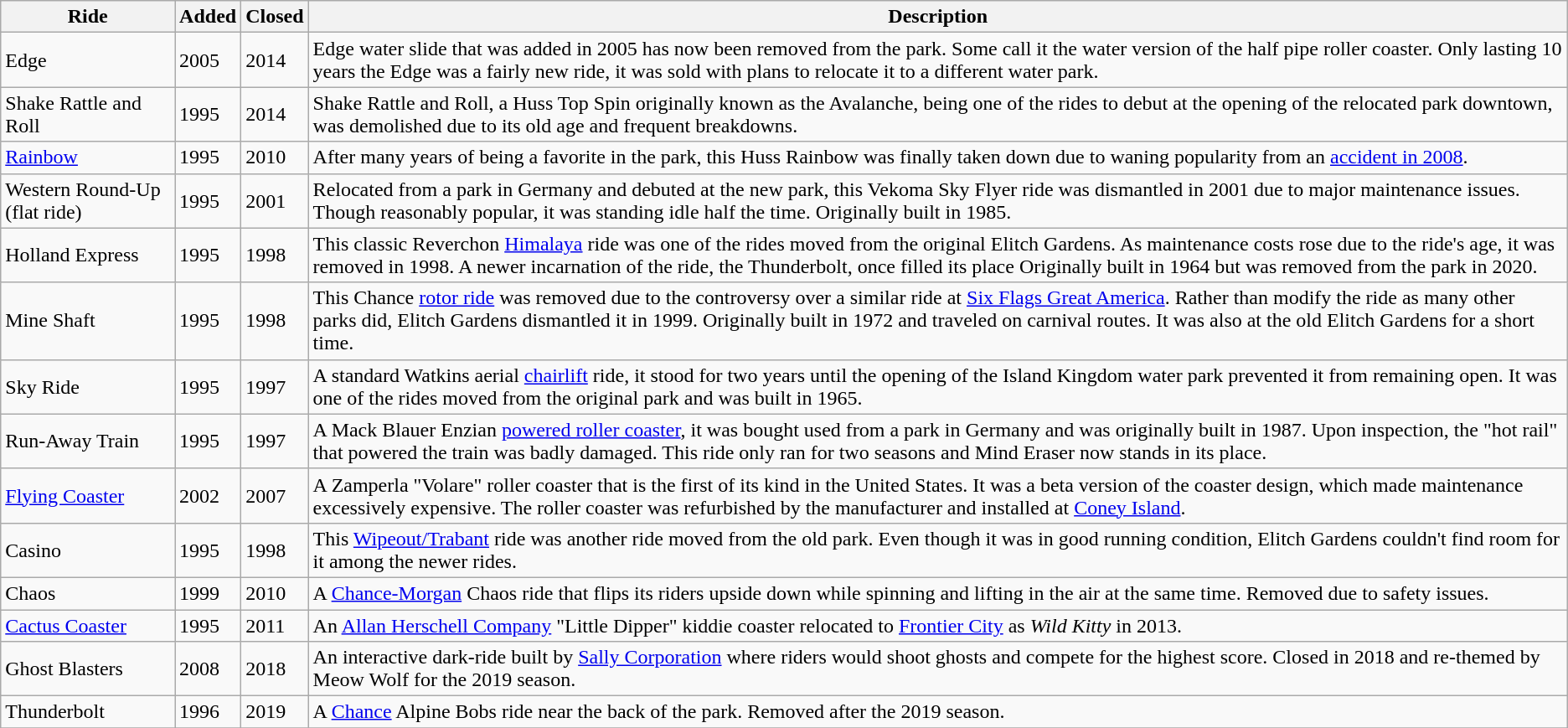<table class="wikitable sortable">
<tr>
<th scope="col">Ride</th>
<th scope="col">Added</th>
<th scope="col">Closed</th>
<th scope="col" class="unsortable">Description</th>
</tr>
<tr>
<td>Edge</td>
<td>2005</td>
<td>2014</td>
<td>Edge water slide that was added in 2005 has now been removed from the park. Some call it the water version of the half pipe roller coaster. Only lasting 10 years the Edge was a fairly new ride, it was sold with plans to relocate it to a different water park.</td>
</tr>
<tr>
<td>Shake Rattle and Roll</td>
<td>1995</td>
<td>2014</td>
<td>Shake Rattle and Roll, a Huss Top Spin originally known as the Avalanche, being one of the rides to debut at the opening of the relocated park downtown, was demolished due to its old age and frequent breakdowns.</td>
</tr>
<tr>
<td><a href='#'>Rainbow</a></td>
<td>1995</td>
<td>2010</td>
<td>After many years of being a favorite in the park, this Huss Rainbow was finally taken down due to waning popularity from an <a href='#'>accident in 2008</a>.</td>
</tr>
<tr>
<td>Western Round-Up (flat ride)</td>
<td>1995</td>
<td>2001</td>
<td>Relocated from a park in Germany and debuted at the new park, this Vekoma Sky Flyer ride was dismantled in 2001 due to major maintenance issues. Though reasonably popular, it was standing idle half the time. Originally built in 1985.</td>
</tr>
<tr>
<td>Holland Express</td>
<td>1995</td>
<td>1998</td>
<td>This classic Reverchon <a href='#'>Himalaya</a> ride was one of the rides moved from the original Elitch Gardens. As maintenance costs rose due to the ride's age, it was removed in 1998. A newer incarnation of the ride, the Thunderbolt, once filled its place Originally built in 1964 but was removed from the park in 2020.</td>
</tr>
<tr>
<td>Mine Shaft</td>
<td>1995</td>
<td>1998</td>
<td>This Chance <a href='#'>rotor ride</a> was removed due to the controversy over a similar ride at <a href='#'>Six Flags Great America</a>. Rather than modify the ride as many other parks did, Elitch Gardens dismantled it in 1999. Originally built in 1972 and traveled on carnival routes. It was also at the old Elitch Gardens for a short time.</td>
</tr>
<tr>
<td>Sky Ride</td>
<td>1995</td>
<td>1997</td>
<td>A standard Watkins aerial <a href='#'>chairlift</a> ride, it stood for two years until the opening of the Island Kingdom water park prevented it from remaining open. It was one of the rides moved from the original park and was built in 1965.</td>
</tr>
<tr>
<td>Run-Away Train</td>
<td>1995</td>
<td>1997</td>
<td>A Mack Blauer Enzian <a href='#'>powered roller coaster</a>, it was bought used from a park in Germany and was originally built in 1987. Upon inspection, the "hot rail" that powered the train was badly damaged. This ride only ran for two seasons and Mind Eraser now stands in its place.</td>
</tr>
<tr>
<td><a href='#'>Flying Coaster</a></td>
<td>2002</td>
<td>2007</td>
<td>A Zamperla "Volare" roller coaster that is the first of its kind in the United States. It was a beta version of the coaster design, which made maintenance excessively expensive.  The roller coaster was refurbished by the manufacturer and installed at <a href='#'>Coney Island</a>.</td>
</tr>
<tr>
<td>Casino</td>
<td>1995</td>
<td>1998</td>
<td>This <a href='#'>Wipeout/Trabant</a> ride was another ride moved from the old park. Even though it was in good running condition, Elitch Gardens couldn't find room for it among the newer rides.</td>
</tr>
<tr>
<td>Chaos</td>
<td>1999</td>
<td>2010</td>
<td>A <a href='#'>Chance-Morgan</a> Chaos ride that flips its riders upside down while spinning and lifting in the air at the same time. Removed due to safety issues.</td>
</tr>
<tr>
<td><a href='#'>Cactus Coaster</a></td>
<td>1995</td>
<td>2011</td>
<td>An <a href='#'>Allan Herschell Company</a> "Little Dipper" kiddie coaster relocated to <a href='#'>Frontier City</a> as <em>Wild Kitty</em> in 2013.</td>
</tr>
<tr>
<td>Ghost Blasters</td>
<td>2008</td>
<td>2018</td>
<td>An interactive dark-ride built by <a href='#'>Sally Corporation</a> where riders would shoot ghosts and compete for the highest score. Closed in 2018 and re-themed by Meow Wolf for the 2019 season.</td>
</tr>
<tr>
<td>Thunderbolt</td>
<td>1996</td>
<td>2019</td>
<td>A <a href='#'>Chance</a> Alpine Bobs ride near the back of the park. Removed after the 2019 season.</td>
</tr>
<tr>
</tr>
</table>
